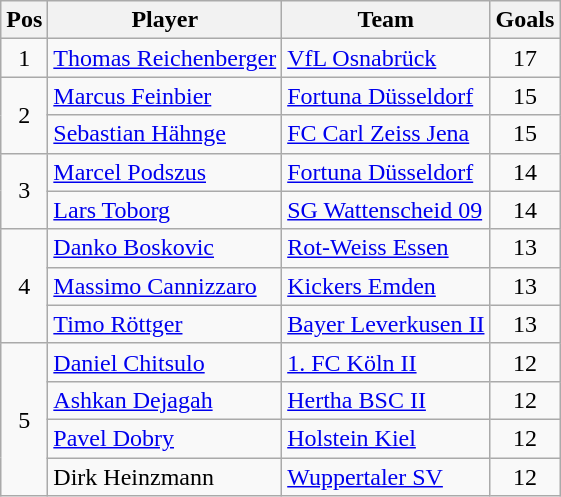<table class="wikitable">
<tr>
<th>Pos</th>
<th>Player</th>
<th>Team</th>
<th>Goals</th>
</tr>
<tr>
<td align="center">1</td>
<td> <a href='#'>Thomas Reichenberger</a></td>
<td><a href='#'>VfL Osnabrück</a></td>
<td align="center">17</td>
</tr>
<tr>
<td rowspan=2 align="center">2</td>
<td> <a href='#'>Marcus Feinbier</a></td>
<td><a href='#'>Fortuna Düsseldorf</a></td>
<td align="center">15</td>
</tr>
<tr>
<td> <a href='#'>Sebastian Hähnge</a></td>
<td><a href='#'>FC Carl Zeiss Jena</a></td>
<td align="center">15</td>
</tr>
<tr>
<td rowspan=2 align="center">3</td>
<td> <a href='#'>Marcel Podszus</a></td>
<td><a href='#'>Fortuna Düsseldorf</a></td>
<td align="center">14</td>
</tr>
<tr>
<td> <a href='#'>Lars Toborg</a></td>
<td><a href='#'>SG Wattenscheid 09</a></td>
<td align="center">14</td>
</tr>
<tr>
<td rowspan=3 align="center">4</td>
<td> <a href='#'>Danko Boskovic</a></td>
<td><a href='#'>Rot-Weiss Essen</a></td>
<td align="center">13</td>
</tr>
<tr>
<td> <a href='#'>Massimo Cannizzaro</a></td>
<td><a href='#'>Kickers Emden</a></td>
<td align="center">13</td>
</tr>
<tr>
<td> <a href='#'>Timo Röttger</a></td>
<td><a href='#'>Bayer Leverkusen II</a></td>
<td align="center">13</td>
</tr>
<tr>
<td rowspan=4 align="center">5</td>
<td> <a href='#'>Daniel Chitsulo</a></td>
<td><a href='#'>1. FC Köln II</a></td>
<td align="center">12</td>
</tr>
<tr>
<td> <a href='#'>Ashkan Dejagah</a></td>
<td><a href='#'>Hertha BSC II</a></td>
<td align="center">12</td>
</tr>
<tr>
<td> <a href='#'>Pavel Dobry</a></td>
<td><a href='#'>Holstein Kiel</a></td>
<td align="center">12</td>
</tr>
<tr>
<td> Dirk Heinzmann</td>
<td><a href='#'>Wuppertaler SV</a></td>
<td align="center">12</td>
</tr>
</table>
